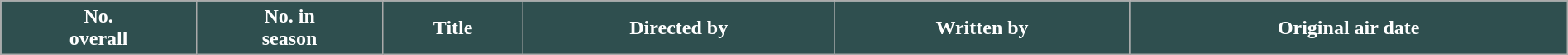<table class="wikitable plainrowheaders" style="width:100%; background:#fff;">
<tr style="color:white">
<th style="background:#2F4F4F;">No.<br>overall</th>
<th style="background:#2F4F4F;">No. in<br>season</th>
<th style="background:#2F4F4F;">Title</th>
<th style="background:#2F4F4F;" text-align: center;">Directed by</th>
<th style="background:#2F4F4F;" text-align: center;">Written by</th>
<th style="background:#2F4F4F;" text-align: center;">Original air date<br>




















</th>
</tr>
</table>
